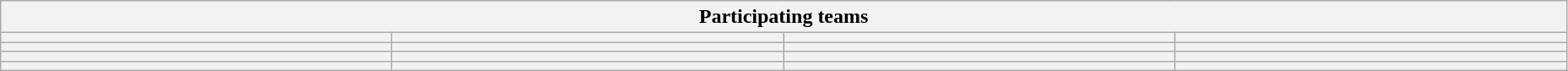<table class="wikitable" style="width:98%;">
<tr>
<th colspan=4>Participating teams</th>
</tr>
<tr>
<th width=25%></th>
<th width=25%></th>
<th width=25%></th>
<th width=25%></th>
</tr>
<tr>
<th></th>
<th></th>
<th></th>
<th></th>
</tr>
<tr>
<th></th>
<th></th>
<th></th>
<th></th>
</tr>
<tr>
<th></th>
<th></th>
<th></th>
<th></th>
</tr>
</table>
